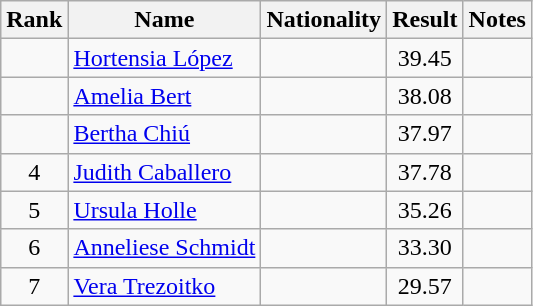<table class="wikitable sortable" style="text-align:center">
<tr>
<th>Rank</th>
<th>Name</th>
<th>Nationality</th>
<th>Result</th>
<th>Notes</th>
</tr>
<tr>
<td></td>
<td align=left><a href='#'>Hortensia López</a></td>
<td align=left></td>
<td>39.45</td>
<td></td>
</tr>
<tr>
<td></td>
<td align=left><a href='#'>Amelia Bert</a></td>
<td align=left></td>
<td>38.08</td>
<td></td>
</tr>
<tr>
<td></td>
<td align=left><a href='#'>Bertha Chiú</a></td>
<td align=left></td>
<td>37.97</td>
<td></td>
</tr>
<tr>
<td>4</td>
<td align=left><a href='#'>Judith Caballero</a></td>
<td align=left></td>
<td>37.78</td>
<td></td>
</tr>
<tr>
<td>5</td>
<td align=left><a href='#'>Ursula Holle</a></td>
<td align=left></td>
<td>35.26</td>
<td></td>
</tr>
<tr>
<td>6</td>
<td align=left><a href='#'>Anneliese Schmidt</a></td>
<td align=left></td>
<td>33.30</td>
<td></td>
</tr>
<tr>
<td>7</td>
<td align=left><a href='#'>Vera Trezoitko</a></td>
<td align=left></td>
<td>29.57</td>
<td></td>
</tr>
</table>
